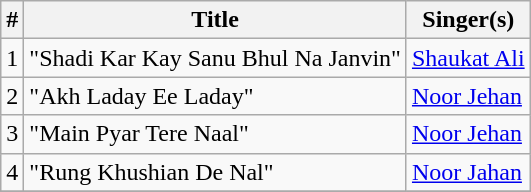<table class="wikitable">
<tr>
<th>#</th>
<th>Title</th>
<th>Singer(s)</th>
</tr>
<tr>
<td>1</td>
<td>"Shadi Kar Kay Sanu Bhul Na Janvin"</td>
<td><a href='#'>Shaukat Ali</a></td>
</tr>
<tr>
<td>2</td>
<td>"Akh Laday Ee Laday"</td>
<td><a href='#'>Noor Jehan</a></td>
</tr>
<tr>
<td>3</td>
<td>"Main Pyar Tere Naal"</td>
<td><a href='#'>Noor Jehan</a></td>
</tr>
<tr>
<td>4</td>
<td>"Rung Khushian De Nal"</td>
<td><a href='#'>Noor Jahan</a></td>
</tr>
<tr>
</tr>
</table>
